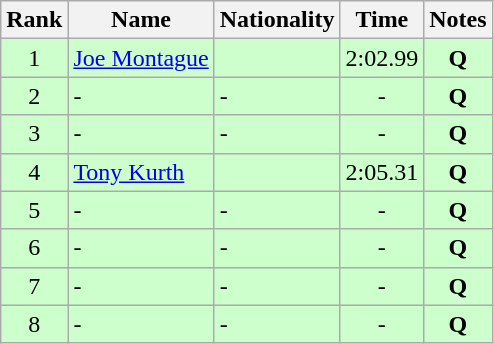<table class="wikitable sortable" style="text-align:center">
<tr>
<th>Rank</th>
<th>Name</th>
<th>Nationality</th>
<th>Time</th>
<th>Notes</th>
</tr>
<tr bgcolor=ccffcc>
<td>1</td>
<td align=left><a href='#'>Joe Montague</a></td>
<td align=left></td>
<td>2:02.99</td>
<td><strong>Q</strong></td>
</tr>
<tr bgcolor=ccffcc>
<td>2</td>
<td align=left>-</td>
<td align=left>-</td>
<td>-</td>
<td><strong>Q</strong></td>
</tr>
<tr bgcolor=ccffcc>
<td>3</td>
<td align=left>-</td>
<td align=left>-</td>
<td>-</td>
<td><strong>Q</strong></td>
</tr>
<tr bgcolor=ccffcc>
<td>4</td>
<td align=left><a href='#'>Tony Kurth</a></td>
<td align=left></td>
<td>2:05.31</td>
<td><strong>Q</strong></td>
</tr>
<tr bgcolor=ccffcc>
<td>5</td>
<td align=left>-</td>
<td align=left>-</td>
<td>-</td>
<td><strong>Q</strong></td>
</tr>
<tr bgcolor=ccffcc>
<td>6</td>
<td align=left>-</td>
<td align=left>-</td>
<td>-</td>
<td><strong>Q</strong></td>
</tr>
<tr bgcolor=ccffcc>
<td>7</td>
<td align=left>-</td>
<td align=left>-</td>
<td>-</td>
<td><strong>Q</strong></td>
</tr>
<tr bgcolor=ccffcc>
<td>8</td>
<td align=left>-</td>
<td align=left>-</td>
<td>-</td>
<td><strong>Q</strong></td>
</tr>
</table>
